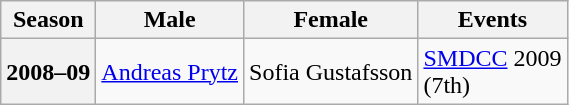<table class="wikitable">
<tr>
<th scope="col">Season</th>
<th scope="col">Male</th>
<th scope="col">Female</th>
<th scope="col">Events</th>
</tr>
<tr>
<th scope="row">2008–09</th>
<td><a href='#'>Andreas Prytz</a></td>
<td>Sofia Gustafsson</td>
<td><a href='#'>SMDCC</a> 2009 <br> (7th)</td>
</tr>
</table>
